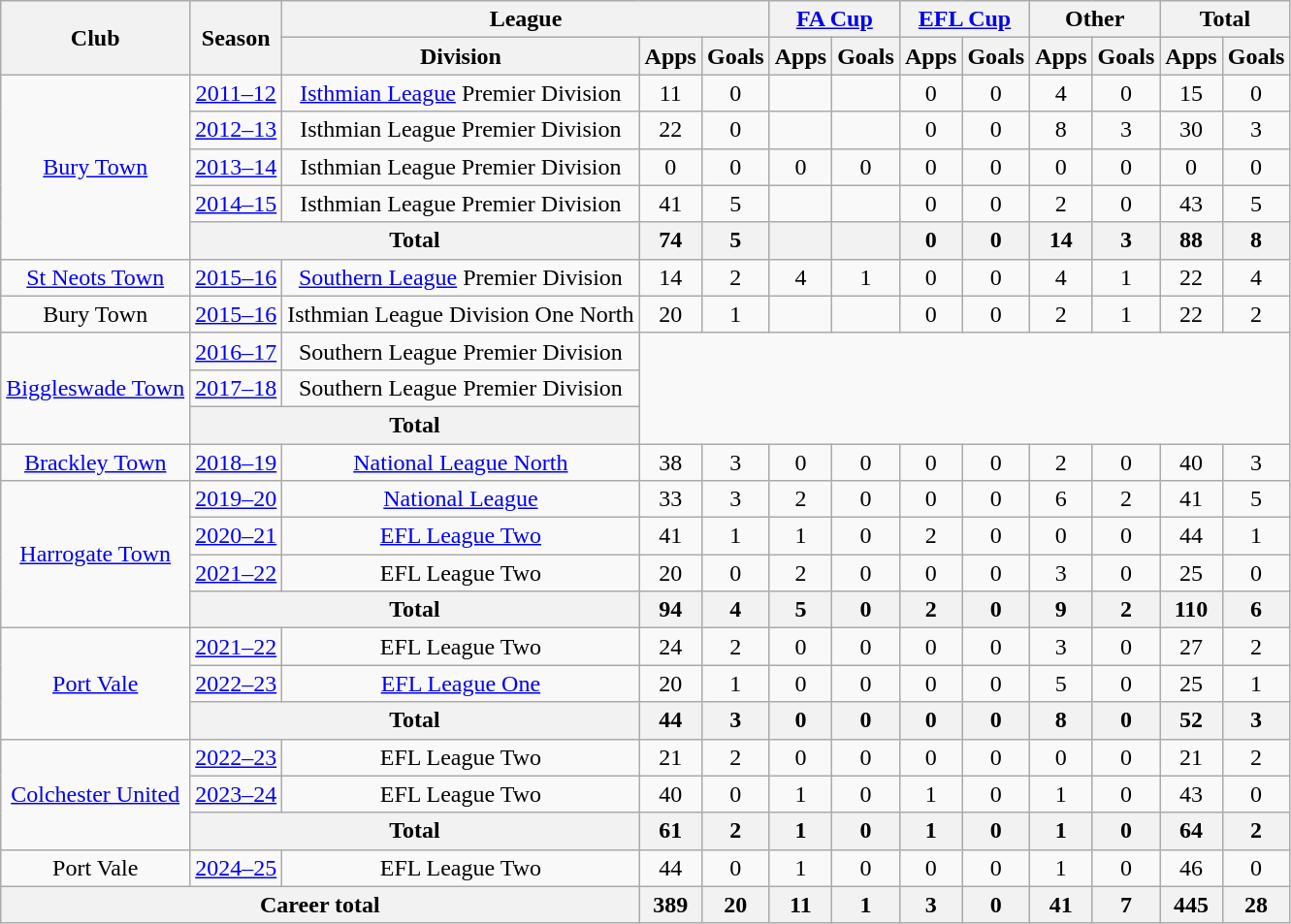<table class="wikitable" style="text-align:center">
<tr>
<th rowspan="2">Club</th>
<th rowspan="2">Season</th>
<th colspan="3">League</th>
<th colspan="2"><a href='#'>FA Cup</a></th>
<th colspan="2"><a href='#'>EFL Cup</a></th>
<th colspan="2">Other</th>
<th colspan="2">Total</th>
</tr>
<tr>
<th>Division</th>
<th>Apps</th>
<th>Goals</th>
<th>Apps</th>
<th>Goals</th>
<th>Apps</th>
<th>Goals</th>
<th>Apps</th>
<th>Goals</th>
<th>Apps</th>
<th>Goals</th>
</tr>
<tr>
<td rowspan="5"><a href='#'>Bury Town</a></td>
<td><a href='#'>2011–12</a></td>
<td><a href='#'>Isthmian League</a> Premier Division</td>
<td>11</td>
<td>0</td>
<td></td>
<td></td>
<td>0</td>
<td>0</td>
<td>4</td>
<td>0</td>
<td>15</td>
<td>0</td>
</tr>
<tr>
<td><a href='#'>2012–13</a></td>
<td>Isthmian League Premier Division</td>
<td>22</td>
<td>0</td>
<td></td>
<td></td>
<td>0</td>
<td>0</td>
<td>8</td>
<td>3</td>
<td>30</td>
<td>3</td>
</tr>
<tr>
<td><a href='#'>2013–14</a></td>
<td>Isthmian League Premier Division</td>
<td>0</td>
<td>0</td>
<td>0</td>
<td>0</td>
<td>0</td>
<td>0</td>
<td>0</td>
<td>0</td>
<td>0</td>
<td>0</td>
</tr>
<tr>
<td><a href='#'>2014–15</a></td>
<td>Isthmian League Premier Division</td>
<td>41</td>
<td>5</td>
<td></td>
<td></td>
<td>0</td>
<td>0</td>
<td>2</td>
<td>0</td>
<td>43</td>
<td>5</td>
</tr>
<tr>
<th colspan="2">Total</th>
<th>74</th>
<th>5</th>
<th></th>
<th></th>
<th>0</th>
<th>0</th>
<th>14</th>
<th>3</th>
<th>88</th>
<th>8</th>
</tr>
<tr>
<td><a href='#'>St Neots Town</a></td>
<td><a href='#'>2015–16</a></td>
<td><a href='#'>Southern League</a> Premier Division</td>
<td>14</td>
<td>2</td>
<td>4</td>
<td>1</td>
<td>0</td>
<td>0</td>
<td>4</td>
<td>1</td>
<td>22</td>
<td>4</td>
</tr>
<tr>
<td>Bury Town</td>
<td><a href='#'>2015–16</a></td>
<td>Isthmian League Division One North</td>
<td>20</td>
<td>1</td>
<td></td>
<td></td>
<td>0</td>
<td>0</td>
<td>2</td>
<td>1</td>
<td>22</td>
<td>2</td>
</tr>
<tr>
<td rowspan="3"><a href='#'>Biggleswade Town</a></td>
<td><a href='#'>2016–17</a></td>
<td>Southern League Premier Division</td>
</tr>
<tr>
<td><a href='#'>2017–18</a></td>
<td>Southern League Premier Division</td>
</tr>
<tr>
<th colspan="2">Total</th>
</tr>
<tr>
<td><a href='#'>Brackley Town</a></td>
<td><a href='#'>2018–19</a></td>
<td><a href='#'>National League North</a></td>
<td>38</td>
<td>3</td>
<td>0</td>
<td>0</td>
<td>0</td>
<td>0</td>
<td>2</td>
<td>0</td>
<td>40</td>
<td>3</td>
</tr>
<tr>
<td rowspan="4"><a href='#'>Harrogate Town</a></td>
<td><a href='#'>2019–20</a></td>
<td><a href='#'>National League</a></td>
<td>33</td>
<td>3</td>
<td>2</td>
<td>0</td>
<td>0</td>
<td>0</td>
<td>6</td>
<td>2</td>
<td>41</td>
<td>5</td>
</tr>
<tr>
<td><a href='#'>2020–21</a></td>
<td><a href='#'>EFL League Two</a></td>
<td>41</td>
<td>1</td>
<td>1</td>
<td>0</td>
<td>2</td>
<td>0</td>
<td>0</td>
<td>0</td>
<td>44</td>
<td>1</td>
</tr>
<tr>
<td><a href='#'>2021–22</a></td>
<td>EFL League Two</td>
<td>20</td>
<td>0</td>
<td>2</td>
<td>0</td>
<td>0</td>
<td>0</td>
<td>3</td>
<td>0</td>
<td>25</td>
<td>0</td>
</tr>
<tr>
<th colspan="2">Total</th>
<th>94</th>
<th>4</th>
<th>5</th>
<th>0</th>
<th>2</th>
<th>0</th>
<th>9</th>
<th>2</th>
<th>110</th>
<th>6</th>
</tr>
<tr>
<td rowspan="3"><a href='#'>Port Vale</a></td>
<td><a href='#'>2021–22</a></td>
<td>EFL League Two</td>
<td>24</td>
<td>2</td>
<td>0</td>
<td>0</td>
<td>0</td>
<td>0</td>
<td>3</td>
<td>0</td>
<td>27</td>
<td>2</td>
</tr>
<tr>
<td><a href='#'>2022–23</a></td>
<td><a href='#'>EFL League One</a></td>
<td>20</td>
<td>1</td>
<td>0</td>
<td>0</td>
<td>0</td>
<td>0</td>
<td>5</td>
<td>0</td>
<td>25</td>
<td>1</td>
</tr>
<tr>
<th colspan="2">Total</th>
<th>44</th>
<th>3</th>
<th>0</th>
<th>0</th>
<th>0</th>
<th>0</th>
<th>8</th>
<th>0</th>
<th>52</th>
<th>3</th>
</tr>
<tr>
<td rowspan="3"><a href='#'>Colchester United</a></td>
<td><a href='#'>2022–23</a></td>
<td>EFL League Two</td>
<td>21</td>
<td>2</td>
<td>0</td>
<td>0</td>
<td>0</td>
<td>0</td>
<td>0</td>
<td>0</td>
<td>21</td>
<td>2</td>
</tr>
<tr>
<td><a href='#'>2023–24</a></td>
<td>EFL League Two</td>
<td>40</td>
<td>0</td>
<td>1</td>
<td>0</td>
<td>1</td>
<td>0</td>
<td>1</td>
<td>0</td>
<td>43</td>
<td>0</td>
</tr>
<tr>
<th colspan="2">Total</th>
<th>61</th>
<th>2</th>
<th>1</th>
<th>0</th>
<th>1</th>
<th>0</th>
<th>1</th>
<th>0</th>
<th>64</th>
<th>2</th>
</tr>
<tr>
<td>Port Vale</td>
<td><a href='#'>2024–25</a></td>
<td>EFL League Two</td>
<td>44</td>
<td>0</td>
<td>1</td>
<td>0</td>
<td>0</td>
<td>0</td>
<td>1</td>
<td>0</td>
<td>46</td>
<td>0</td>
</tr>
<tr>
<th colspan="3">Career total</th>
<th>389</th>
<th>20</th>
<th>11</th>
<th>1</th>
<th>3</th>
<th>0</th>
<th>41</th>
<th>7</th>
<th>445</th>
<th>28</th>
</tr>
</table>
